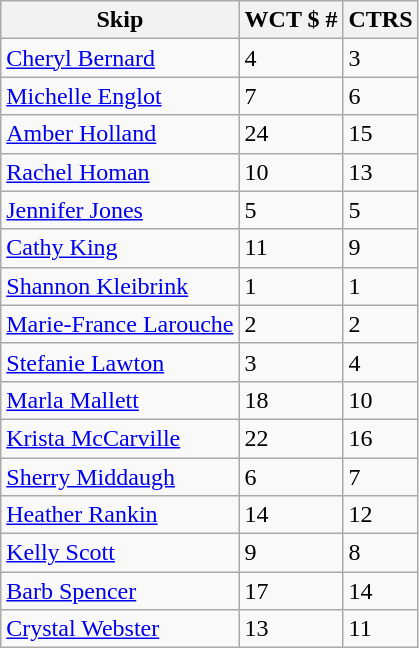<table class="wikitable" border="1">
<tr>
<th>Skip</th>
<th>WCT $ #</th>
<th>CTRS</th>
</tr>
<tr>
<td> <a href='#'>Cheryl Bernard</a></td>
<td>4</td>
<td>3</td>
</tr>
<tr>
<td> <a href='#'>Michelle Englot</a></td>
<td>7</td>
<td>6</td>
</tr>
<tr>
<td> <a href='#'>Amber Holland</a></td>
<td>24</td>
<td>15</td>
</tr>
<tr>
<td> <a href='#'>Rachel Homan</a></td>
<td>10</td>
<td>13</td>
</tr>
<tr>
<td> <a href='#'>Jennifer Jones</a></td>
<td>5</td>
<td>5</td>
</tr>
<tr>
<td> <a href='#'>Cathy King</a></td>
<td>11</td>
<td>9</td>
</tr>
<tr>
<td> <a href='#'>Shannon Kleibrink</a></td>
<td>1</td>
<td>1</td>
</tr>
<tr>
<td> <a href='#'>Marie-France Larouche</a></td>
<td>2</td>
<td>2</td>
</tr>
<tr>
<td> <a href='#'>Stefanie Lawton</a></td>
<td>3</td>
<td>4</td>
</tr>
<tr>
<td> <a href='#'>Marla Mallett</a></td>
<td>18</td>
<td>10</td>
</tr>
<tr>
<td> <a href='#'>Krista McCarville</a></td>
<td>22</td>
<td>16</td>
</tr>
<tr>
<td> <a href='#'>Sherry Middaugh</a></td>
<td>6</td>
<td>7</td>
</tr>
<tr>
<td> <a href='#'>Heather Rankin</a></td>
<td>14</td>
<td>12</td>
</tr>
<tr>
<td> <a href='#'>Kelly Scott</a></td>
<td>9</td>
<td>8</td>
</tr>
<tr>
<td> <a href='#'>Barb Spencer</a></td>
<td>17</td>
<td>14</td>
</tr>
<tr>
<td> <a href='#'>Crystal Webster</a></td>
<td>13</td>
<td>11</td>
</tr>
</table>
